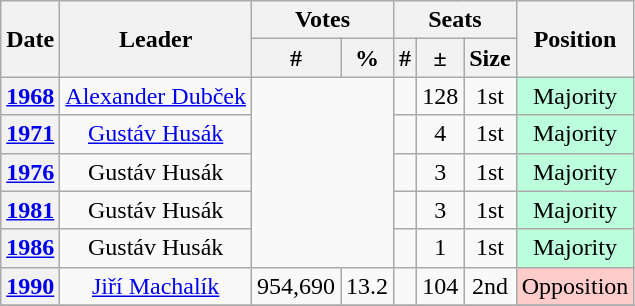<table class="wikitable" style=text-align:center>
<tr>
<th rowspan="2">Date</th>
<th rowspan="2">Leader</th>
<th colspan="2">Votes</th>
<th colspan="3">Seats</th>
<th rowspan="2">Position</th>
</tr>
<tr>
<th>#</th>
<th>%</th>
<th>#</th>
<th>±</th>
<th>Size</th>
</tr>
<tr>
<th><a href='#'>1968</a></th>
<td><a href='#'>Alexander Dubček</a></td>
<td colspan="2" rowspan="5"></td>
<td></td>
<td> 128</td>
<td>1st</td>
<td style="background:#bfd;" align=center>Majority</td>
</tr>
<tr>
<th><a href='#'>1971</a></th>
<td><a href='#'>Gustáv Husák</a></td>
<td></td>
<td> 4</td>
<td>1st</td>
<td style="background:#bfd;" align=center>Majority</td>
</tr>
<tr>
<th><a href='#'>1976</a></th>
<td>Gustáv Husák</td>
<td></td>
<td> 3</td>
<td>1st</td>
<td style="background:#bfd;" align=center>Majority</td>
</tr>
<tr>
<th><a href='#'>1981</a></th>
<td>Gustáv Husák</td>
<td></td>
<td> 3</td>
<td>1st</td>
<td style="background:#bfd;" align=center>Majority</td>
</tr>
<tr>
<th><a href='#'>1986</a></th>
<td>Gustáv Husák</td>
<td></td>
<td> 1</td>
<td>1st</td>
<td style="background:#bfd;" align=center>Majority</td>
</tr>
<tr>
<th><a href='#'>1990</a></th>
<td><a href='#'>Jiří Machalík</a></td>
<td>954,690</td>
<td>13.2</td>
<td></td>
<td> 104</td>
<td>2nd</td>
<td style="background:#fcc;" align=center>Opposition</td>
</tr>
<tr>
</tr>
</table>
